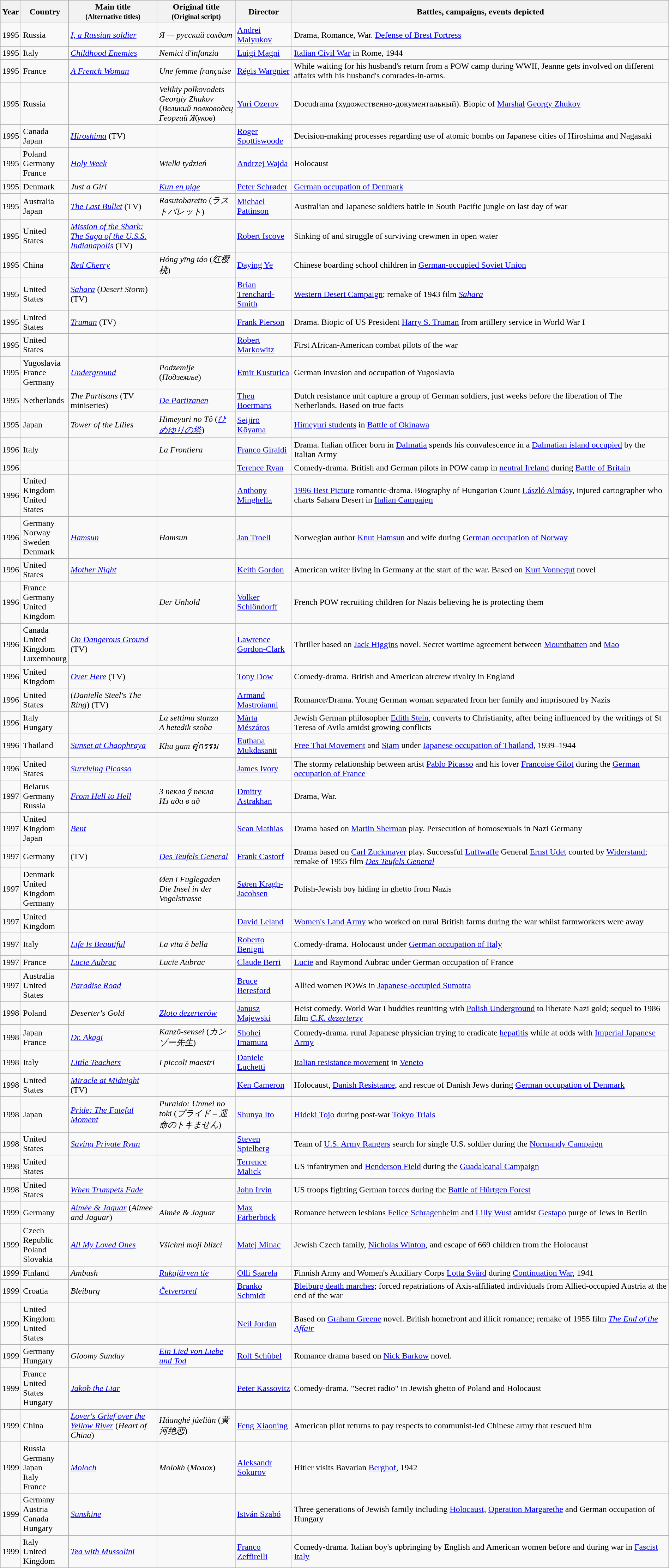<table class="wikitable sortable" style="width:100%;">
<tr>
<th class="unsortable">Year</th>
<th width="80">Country</th>
<th width="160">Main title<br><small>(Alternative titles)</small></th>
<th width="140">Original title<br><small>(Original script)</small></th>
<th width="100">Director</th>
<th class="unsortable">Battles, campaigns, events depicted</th>
</tr>
<tr>
<td>1995</td>
<td>Russia</td>
<td><em><a href='#'>I, a Russian soldier</a></em></td>
<td><em>Я — русский солдат</em></td>
<td><a href='#'>Andrei Malyukov</a></td>
<td>Drama, Romance, War. <a href='#'>Defense of Brest Fortress</a></td>
</tr>
<tr>
<td>1995</td>
<td>Italy</td>
<td><em><a href='#'>Childhood Enemies</a></em></td>
<td><em>Nemici d'infanzia</em></td>
<td><a href='#'>Luigi Magni</a></td>
<td><a href='#'>Italian Civil War</a> in Rome, 1944</td>
</tr>
<tr>
<td>1995</td>
<td>France</td>
<td><em><a href='#'>A French Woman</a></em></td>
<td><em>Une femme française</em></td>
<td><a href='#'>Régis Wargnier</a></td>
<td>While waiting for his husband's return from a POW camp during WWII, Jeanne gets involved on different affairs with his husband's comrades-in-arms.</td>
</tr>
<tr>
<td>1995</td>
<td>Russia</td>
<td><em></em></td>
<td><em>Velikiy polkovodets Georgiy Zhukov</em> (<em>Великий полководец Георгий Жуков</em>)</td>
<td><a href='#'>Yuri Ozerov</a></td>
<td>Docudrama (художественно-документальный). Biopic of <a href='#'>Marshal</a> <a href='#'>Georgy Zhukov</a></td>
</tr>
<tr>
<td>1995</td>
<td>Canada<br>Japan</td>
<td><em><a href='#'>Hiroshima</a></em> (TV)</td>
<td></td>
<td><a href='#'>Roger Spottiswoode</a></td>
<td>Decision-making processes regarding use of atomic bombs on Japanese cities of Hiroshima and Nagasaki</td>
</tr>
<tr>
<td>1995</td>
<td>Poland<br>Germany<br>France</td>
<td><em><a href='#'>Holy Week</a></em></td>
<td><em>Wielki tydzień</em> </td>
<td><a href='#'>Andrzej Wajda</a></td>
<td>Holocaust</td>
</tr>
<tr>
<td>1995</td>
<td>Denmark</td>
<td><em>Just a Girl</em></td>
<td><em><a href='#'>Kun en pige</a></em></td>
<td><a href='#'>Peter Schrøder</a></td>
<td><a href='#'>German occupation of Denmark</a></td>
</tr>
<tr>
<td>1995</td>
<td>Australia<br>Japan</td>
<td><em><a href='#'>The Last Bullet</a></em> (TV)</td>
<td><em>Rasutobaretto</em> (<em>ラストバレット</em>)</td>
<td><a href='#'>Michael Pattinson</a></td>
<td>Australian and Japanese soldiers battle in South Pacific jungle on last day of war</td>
</tr>
<tr>
<td>1995</td>
<td>United States</td>
<td><em><a href='#'>Mission of the Shark: The Saga of the U.S.S. Indianapolis</a></em> (TV)</td>
<td></td>
<td><a href='#'>Robert Iscove</a></td>
<td>Sinking of  and struggle of surviving crewmen in open water</td>
</tr>
<tr>
<td>1995</td>
<td>China</td>
<td><em><a href='#'>Red Cherry</a></em></td>
<td><em>Hóng yīng táo</em> (<em>红樱桃</em>)</td>
<td><a href='#'>Daying Ye</a></td>
<td>Chinese boarding school children in <a href='#'>German-occupied Soviet Union</a></td>
</tr>
<tr>
<td>1995</td>
<td>United States</td>
<td><em><a href='#'>Sahara</a></em> (<em>Desert Storm</em>) (TV)</td>
<td></td>
<td><a href='#'>Brian Trenchard-Smith</a></td>
<td><a href='#'>Western Desert Campaign</a>; remake of 1943 film <em><a href='#'>Sahara</a></em></td>
</tr>
<tr>
<td>1995</td>
<td>United States</td>
<td><em><a href='#'>Truman</a></em> (TV)</td>
<td></td>
<td><a href='#'>Frank Pierson</a></td>
<td>Drama. Biopic of US President <a href='#'>Harry S. Truman</a> from artillery service in World War I</td>
</tr>
<tr>
<td>1995</td>
<td>United States</td>
<td><em></em></td>
<td></td>
<td><a href='#'>Robert Markowitz</a></td>
<td>First African-American combat pilots of the war</td>
</tr>
<tr>
<td>1995</td>
<td>Yugoslavia<br>France<br>Germany</td>
<td><em><a href='#'>Underground</a></em></td>
<td><em>Podzemlje</em> (<em>Подземље</em>)</td>
<td><a href='#'>Emir Kusturica</a></td>
<td>German invasion and occupation of Yugoslavia</td>
</tr>
<tr>
<td>1995</td>
<td>Netherlands</td>
<td><em>The Partisans</em> (TV miniseries)</td>
<td><em><a href='#'>De Partizanen</a></em></td>
<td><a href='#'>Theu Boermans</a></td>
<td>Dutch resistance unit capture a group of German soldiers, just weeks before the liberation of The Netherlands. Based on true facts</td>
</tr>
<tr>
<td>1995</td>
<td>Japan</td>
<td><em>Tower of the Lilies</em></td>
<td><em>Himeyuri no Tô</em> (<em><a href='#'>ひめゆりの塔</a></em>)</td>
<td><a href='#'>Seijirō Kōyama</a></td>
<td><a href='#'>Himeyuri students</a> in <a href='#'>Battle of Okinawa</a></td>
</tr>
<tr>
<td>1996</td>
<td>Italy</td>
<td><em></em></td>
<td><em>La Frontiera</em></td>
<td><a href='#'>Franco Giraldi</a></td>
<td>Drama. Italian officer born in <a href='#'>Dalmatia</a> spends his convalescence in a <a href='#'>Dalmatian island occupied</a> by the Italian Army</td>
</tr>
<tr>
<td>1996</td>
<td></td>
<td><em></em></td>
<td></td>
<td><a href='#'>Terence Ryan</a></td>
<td>Comedy-drama. British and German pilots in POW camp in <a href='#'>neutral Ireland</a> during <a href='#'>Battle of Britain</a></td>
</tr>
<tr>
<td>1996</td>
<td>United Kingdom<br>United States</td>
<td><em></em></td>
<td></td>
<td><a href='#'>Anthony Minghella</a></td>
<td><a href='#'>1996 Best Picture</a> romantic-drama. Biography of Hungarian Count <a href='#'>László Almásy</a>, injured cartographer who charts Sahara Desert in <a href='#'>Italian Campaign</a></td>
</tr>
<tr>
<td>1996</td>
<td>Germany<br>Norway<br>Sweden<br>Denmark</td>
<td><em><a href='#'>Hamsun</a></em></td>
<td><em>Hamsun</em></td>
<td><a href='#'>Jan Troell</a></td>
<td>Norwegian author <a href='#'>Knut Hamsun</a> and wife during <a href='#'>German occupation of Norway</a></td>
</tr>
<tr>
<td>1996</td>
<td>United States</td>
<td><em><a href='#'>Mother Night</a></em></td>
<td></td>
<td><a href='#'>Keith Gordon</a></td>
<td>American writer living in Germany at the start of the war. Based on <a href='#'>Kurt Vonnegut</a> novel</td>
</tr>
<tr>
<td>1996</td>
<td>France<br>Germany<br>United Kingdom</td>
<td><em></em></td>
<td><em>Der Unhold</em> </td>
<td><a href='#'>Volker Schlöndorff</a></td>
<td>French POW recruiting children for Nazis believing he is protecting them</td>
</tr>
<tr>
<td>1996</td>
<td>Canada<br>United Kingdom<br>Luxembourg</td>
<td><em><a href='#'>On Dangerous Ground</a></em> (TV)</td>
<td></td>
<td><a href='#'>Lawrence Gordon-Clark</a></td>
<td>Thriller based on <a href='#'>Jack Higgins</a> novel. Secret wartime agreement between <a href='#'>Mountbatten</a> and <a href='#'>Mao</a></td>
</tr>
<tr>
<td>1996</td>
<td>United Kingdom</td>
<td><em><a href='#'>Over Here</a></em> (TV)</td>
<td></td>
<td><a href='#'>Tony Dow</a></td>
<td>Comedy-drama. British and American aircrew rivalry in England</td>
</tr>
<tr>
<td>1996</td>
<td>United States</td>
<td><em></em> (<em>Danielle Steel's The Ring</em>) (TV)</td>
<td></td>
<td><a href='#'>Armand Mastroianni</a></td>
<td>Romance/Drama. Young German woman separated from her family and imprisoned by Nazis</td>
</tr>
<tr>
<td>1996</td>
<td>Italy<br>Hungary</td>
<td><em></em></td>
<td><em>La settima stanza</em> <br><em>A hetedik szoba</em> </td>
<td><a href='#'>Márta Mészáros</a></td>
<td>Jewish German philosopher <a href='#'>Edith Stein</a>, converts to Christianity, after being influenced by the writings of St Teresa of Avila amidst growing conflicts</td>
</tr>
<tr>
<td>1996</td>
<td>Thailand</td>
<td><em><a href='#'>Sunset at Chaophraya</a></em></td>
<td><em>Khu gam</em> <em>คู่กรรม</em> </td>
<td><a href='#'>Euthana Mukdasanit</a></td>
<td><a href='#'>Free Thai Movement</a> and <a href='#'>Siam</a> under <a href='#'>Japanese occupation of Thailand</a>, 1939–1944</td>
</tr>
<tr>
<td>1996</td>
<td>United States</td>
<td><em><a href='#'>Surviving Picasso</a></em></td>
<td></td>
<td><a href='#'>James Ivory</a></td>
<td>The stormy relationship between artist <a href='#'>Pablo Picasso</a> and his lover <a href='#'>Francoise Gilot</a> during the <a href='#'>German occupation of France</a></td>
</tr>
<tr>
<td>1997</td>
<td>Belarus<br>Germany<br>Russia</td>
<td><em><a href='#'>From Hell to Hell</a></em></td>
<td><em>З пекла ў пекла</em><br><em>Из ада в ад</em></td>
<td><a href='#'>Dmitry Astrakhan</a></td>
<td>Drama, War.</td>
</tr>
<tr>
<td>1997</td>
<td>United Kingdom<br>Japan</td>
<td><em><a href='#'>Bent</a></em></td>
<td></td>
<td><a href='#'>Sean Mathias</a></td>
<td>Drama based on <a href='#'>Martin Sherman</a> play. Persecution of homosexuals in Nazi Germany</td>
</tr>
<tr>
<td>1997</td>
<td>Germany</td>
<td><em></em> (TV)</td>
<td><em><a href='#'>Des Teufels General</a></em></td>
<td><a href='#'>Frank Castorf</a></td>
<td>Drama based on <a href='#'>Carl Zuckmayer</a> play. Successful <a href='#'>Luftwaffe</a> General <a href='#'>Ernst Udet</a> courted by <a href='#'>Widerstand</a>; remake of 1955 film <em><a href='#'>Des Teufels General</a></em></td>
</tr>
<tr>
<td>1997</td>
<td>Denmark<br>United Kingdom<br>Germany</td>
<td><em></em></td>
<td><em>Øen i Fuglegaden</em> <br><em>Die Insel in der Vogelstrasse</em> </td>
<td><a href='#'>Søren Kragh-Jacobsen</a></td>
<td>Polish-Jewish boy hiding in ghetto from Nazis</td>
</tr>
<tr>
<td>1997</td>
<td>United Kingdom</td>
<td><em></em></td>
<td></td>
<td><a href='#'>David Leland</a></td>
<td><a href='#'>Women's Land Army</a> who worked on rural British farms during the war whilst farmworkers were away</td>
</tr>
<tr>
<td>1997</td>
<td>Italy</td>
<td><em><a href='#'>Life Is Beautiful</a></em></td>
<td><em>La vita è bella</em></td>
<td><a href='#'>Roberto Benigni</a></td>
<td>Comedy-drama. Holocaust under <a href='#'>German occupation of Italy</a></td>
</tr>
<tr>
<td>1997</td>
<td>France</td>
<td><em><a href='#'>Lucie Aubrac</a></em></td>
<td><em>Lucie Aubrac</em></td>
<td><a href='#'>Claude Berri</a></td>
<td><a href='#'>Lucie</a> and Raymond Aubrac under German occupation of France</td>
</tr>
<tr>
<td>1997</td>
<td>Australia<br>United States</td>
<td><em><a href='#'>Paradise Road</a></em></td>
<td></td>
<td><a href='#'>Bruce Beresford</a></td>
<td>Allied women POWs in <a href='#'>Japanese-occupied Sumatra</a></td>
</tr>
<tr>
<td>1998</td>
<td>Poland</td>
<td><em>Deserter's Gold</em></td>
<td><em><a href='#'>Złoto dezerterów</a></em></td>
<td><a href='#'>Janusz Majewski</a></td>
<td>Heist comedy. World War I buddies reuniting with <a href='#'>Polish Underground</a> to liberate Nazi gold; sequel to 1986 film <em><a href='#'>C.K. dezerterzy</a></em></td>
</tr>
<tr>
<td>1998</td>
<td>Japan<br>France</td>
<td><em><a href='#'>Dr. Akagi</a></em></td>
<td><em>Kanzō-sensei</em> (<em>カンゾー先生</em>)</td>
<td><a href='#'>Shohei Imamura</a></td>
<td>Comedy-drama. rural Japanese physician trying to eradicate <a href='#'>hepatitis</a> while at odds with <a href='#'>Imperial Japanese Army</a></td>
</tr>
<tr>
<td>1998</td>
<td>Italy</td>
<td><em><a href='#'>Little Teachers</a></em></td>
<td><em>I piccoli maestri</em></td>
<td><a href='#'>Daniele Luchetti</a></td>
<td><a href='#'>Italian resistance movement</a> in <a href='#'>Veneto</a></td>
</tr>
<tr>
<td>1998</td>
<td>United States</td>
<td><em><a href='#'>Miracle at Midnight</a></em> (TV)</td>
<td></td>
<td><a href='#'>Ken Cameron</a></td>
<td>Holocaust, <a href='#'>Danish Resistance</a>, and rescue of Danish Jews during <a href='#'>German occupation of Denmark</a></td>
</tr>
<tr>
<td>1998</td>
<td>Japan</td>
<td><em><a href='#'>Pride: The Fateful Moment</a></em></td>
<td><em>Puraido: Unmei no toki</em> (<em>プライド – 運命のトキません</em>)</td>
<td><a href='#'>Shunya Ito</a></td>
<td><a href='#'>Hideki Tojo</a> during post-war <a href='#'>Tokyo Trials</a></td>
</tr>
<tr>
<td>1998</td>
<td>United States</td>
<td><em><a href='#'>Saving Private Ryan</a></em></td>
<td></td>
<td><a href='#'>Steven Spielberg</a></td>
<td>Team of <a href='#'>U.S. Army Rangers</a> search for single U.S. soldier during the <a href='#'>Normandy Campaign</a></td>
</tr>
<tr>
<td>1998</td>
<td>United States</td>
<td><em></em></td>
<td></td>
<td><a href='#'>Terrence Malick</a></td>
<td>US infantrymen and <a href='#'>Henderson Field</a> during the <a href='#'>Guadalcanal Campaign</a></td>
</tr>
<tr>
<td>1998</td>
<td>United States</td>
<td><em><a href='#'>When Trumpets Fade</a></em></td>
<td></td>
<td><a href='#'>John Irvin</a></td>
<td>US troops fighting German forces during the <a href='#'>Battle of Hürtgen Forest</a></td>
</tr>
<tr>
<td>1999</td>
<td>Germany</td>
<td><em><a href='#'>Aimée & Jaguar</a></em> (<em>Aimee and Jaguar</em>)</td>
<td><em>Aimée & Jaguar</em></td>
<td><a href='#'>Max Färberböck</a></td>
<td>Romance between lesbians <a href='#'>Felice Schragenheim</a> and <a href='#'>Lilly Wust</a> amidst <a href='#'>Gestapo</a> purge of Jews in Berlin</td>
</tr>
<tr>
<td>1999</td>
<td>Czech Republic<br>Poland<br>Slovakia</td>
<td><em><a href='#'>All My Loved Ones</a></em></td>
<td><em>Všichni moji blízcí</em> </td>
<td><a href='#'>Matej Minac</a></td>
<td>Jewish Czech family, <a href='#'>Nicholas Winton</a>, and escape of 669 children from the Holocaust</td>
</tr>
<tr>
<td>1999</td>
<td>Finland</td>
<td><em>Ambush</em></td>
<td><em><a href='#'>Rukajärven tie</a></em></td>
<td><a href='#'>Olli Saarela</a></td>
<td>Finnish Army and Women's Auxiliary Corps <a href='#'>Lotta Svärd</a> during <a href='#'>Continuation War</a>, 1941</td>
</tr>
<tr>
<td>1999</td>
<td>Croatia</td>
<td><em>Bleiburg</em></td>
<td><em><a href='#'>Četverored</a></em></td>
<td><a href='#'>Branko Schmidt</a></td>
<td><a href='#'>Bleiburg death marches</a>; forced repatriations of Axis-affiliated individuals from Allied-occupied Austria at the end of the war</td>
</tr>
<tr>
<td>1999</td>
<td>United Kingdom<br>United States</td>
<td><em></em></td>
<td></td>
<td><a href='#'>Neil Jordan</a></td>
<td>Based on <a href='#'>Graham Greene</a> novel. British homefront and illicit romance; remake of 1955 film <em><a href='#'>The End of the Affair</a></em></td>
</tr>
<tr>
<td>1999</td>
<td>Germany<br>Hungary</td>
<td><em>Gloomy Sunday</em></td>
<td><em><a href='#'>Ein Lied von Liebe und Tod</a></em> </td>
<td><a href='#'>Rolf Schübel</a></td>
<td>Romance drama based on <a href='#'>Nick Barkow</a> novel.</td>
</tr>
<tr>
<td>1999</td>
<td>France<br>United States<br>Hungary</td>
<td><em><a href='#'>Jakob the Liar</a></em></td>
<td></td>
<td><a href='#'>Peter Kassovitz</a></td>
<td>Comedy-drama. "Secret radio" in Jewish ghetto of Poland and Holocaust</td>
</tr>
<tr>
<td>1999</td>
<td>China</td>
<td><em><a href='#'>Lover's Grief over the Yellow River</a></em> (<em>Heart of China</em>)</td>
<td><em>Húanghé júeliàn</em> (<em>黄河绝恋</em>)</td>
<td><a href='#'>Feng Xiaoning</a></td>
<td>American pilot returns to pay respects to communist-led Chinese army that rescued him</td>
</tr>
<tr>
<td>1999</td>
<td>Russia<br>Germany<br>Japan<br>Italy<br>France</td>
<td><em><a href='#'>Moloch</a></em></td>
<td><em>Molokh</em> (<em>Молох</em>) </td>
<td><a href='#'>Aleksandr Sokurov</a></td>
<td>Hitler visits Bavarian <a href='#'>Berghof</a>, 1942</td>
</tr>
<tr>
<td>1999</td>
<td>Germany<br>Austria<br>Canada<br>Hungary</td>
<td><em><a href='#'>Sunshine</a></em></td>
<td></td>
<td><a href='#'>István Szabó</a></td>
<td>Three generations of Jewish family including <a href='#'>Holocaust</a>, <a href='#'>Operation Margarethe</a> and German occupation of Hungary</td>
</tr>
<tr>
<td>1999</td>
<td>Italy<br>United Kingdom</td>
<td><em><a href='#'>Tea with Mussolini</a></em></td>
<td></td>
<td><a href='#'>Franco Zeffirelli</a></td>
<td>Comedy-drama. Italian boy's upbringing by English and American women before and during war in <a href='#'>Fascist Italy</a></td>
</tr>
</table>
